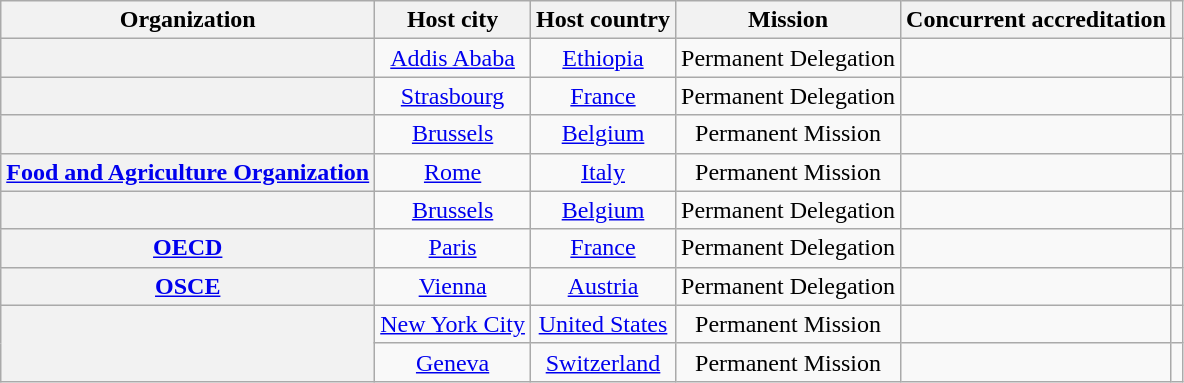<table class="wikitable plainrowheaders" style="text-align:center;">
<tr>
<th scope="col">Organization</th>
<th scope="col">Host city</th>
<th scope="col">Host country</th>
<th scope="col">Mission</th>
<th scope="col">Concurrent accreditation</th>
<th scope="col"></th>
</tr>
<tr>
<th scope="row"></th>
<td><a href='#'>Addis Ababa</a></td>
<td><a href='#'>Ethiopia</a></td>
<td>Permanent Delegation</td>
<td></td>
<td></td>
</tr>
<tr>
<th scope="row"></th>
<td><a href='#'>Strasbourg</a></td>
<td><a href='#'>France</a></td>
<td>Permanent Delegation</td>
<td></td>
<td></td>
</tr>
<tr>
<th scope="row"></th>
<td><a href='#'>Brussels</a></td>
<td><a href='#'>Belgium</a></td>
<td>Permanent Mission</td>
<td></td>
<td></td>
</tr>
<tr>
<th scope="row"> <a href='#'>Food and Agriculture Organization</a></th>
<td><a href='#'>Rome</a></td>
<td><a href='#'>Italy</a></td>
<td>Permanent Mission</td>
<td></td>
<td></td>
</tr>
<tr>
<th scope="row"></th>
<td><a href='#'>Brussels</a></td>
<td><a href='#'>Belgium</a></td>
<td>Permanent Delegation</td>
<td></td>
<td></td>
</tr>
<tr>
<th scope="row"> <a href='#'>OECD</a></th>
<td><a href='#'>Paris</a></td>
<td><a href='#'>France</a></td>
<td>Permanent Delegation</td>
<td></td>
<td></td>
</tr>
<tr>
<th scope="row"> <a href='#'>OSCE</a></th>
<td><a href='#'>Vienna</a></td>
<td><a href='#'>Austria</a></td>
<td>Permanent Delegation</td>
<td></td>
<td></td>
</tr>
<tr>
<th scope="row" rowspan="2"></th>
<td><a href='#'>New York City</a></td>
<td><a href='#'>United States</a></td>
<td>Permanent Mission</td>
<td></td>
<td></td>
</tr>
<tr>
<td><a href='#'>Geneva</a></td>
<td><a href='#'>Switzerland</a></td>
<td>Permanent Mission</td>
<td></td>
<td></td>
</tr>
</table>
